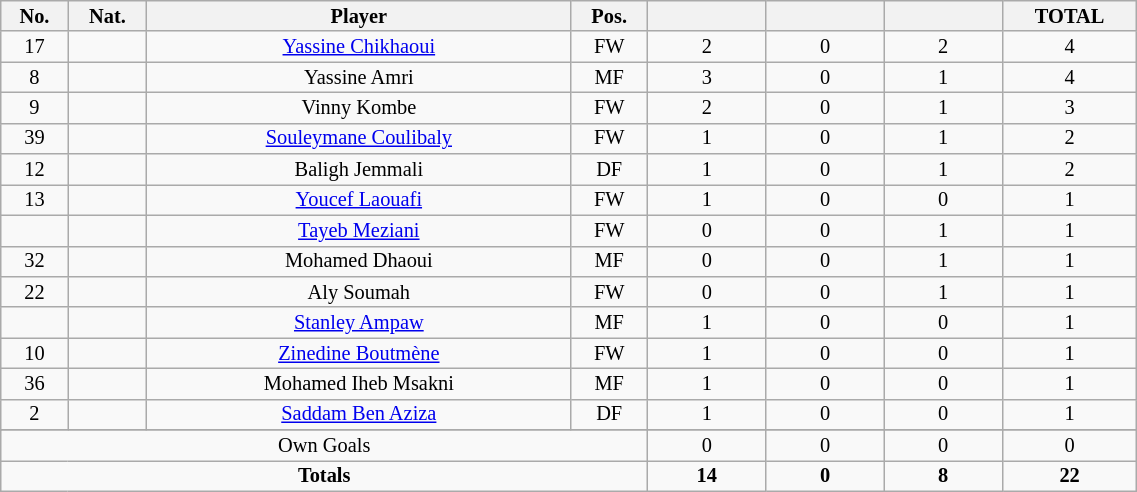<table class="wikitable sortable alternance"  style="font-size:85%; text-align:center; line-height:14px; width:60%;">
<tr>
<th width=10>No.</th>
<th width=10>Nat.</th>
<th width=160>Player</th>
<th width=10>Pos.</th>
<th width=40></th>
<th width=40></th>
<th width=40></th>
<th width=10>TOTAL</th>
</tr>
<tr>
<td>17</td>
<td></td>
<td><a href='#'>Yassine Chikhaoui</a></td>
<td>FW</td>
<td>2</td>
<td>0</td>
<td>2</td>
<td>4</td>
</tr>
<tr>
<td>8</td>
<td></td>
<td>Yassine Amri</td>
<td>MF</td>
<td>3</td>
<td>0</td>
<td>1</td>
<td>4</td>
</tr>
<tr>
<td>9</td>
<td></td>
<td>Vinny Kombe</td>
<td>FW</td>
<td>2</td>
<td>0</td>
<td>1</td>
<td>3</td>
</tr>
<tr>
<td>39</td>
<td></td>
<td><a href='#'>Souleymane Coulibaly</a></td>
<td>FW</td>
<td>1</td>
<td>0</td>
<td>1</td>
<td>2</td>
</tr>
<tr>
<td>12</td>
<td></td>
<td>Baligh Jemmali</td>
<td>DF</td>
<td>1</td>
<td>0</td>
<td>1</td>
<td>2</td>
</tr>
<tr>
<td>13</td>
<td></td>
<td><a href='#'>Youcef Laouafi</a></td>
<td>FW</td>
<td>1</td>
<td>0</td>
<td>0</td>
<td>1</td>
</tr>
<tr>
<td></td>
<td></td>
<td><a href='#'>Tayeb Meziani</a></td>
<td>FW</td>
<td>0</td>
<td>0</td>
<td>1</td>
<td>1</td>
</tr>
<tr>
<td>32</td>
<td></td>
<td>Mohamed Dhaoui</td>
<td>MF</td>
<td>0</td>
<td>0</td>
<td>1</td>
<td>1</td>
</tr>
<tr>
<td>22</td>
<td></td>
<td>Aly Soumah</td>
<td>FW</td>
<td>0</td>
<td>0</td>
<td>1</td>
<td>1</td>
</tr>
<tr>
<td></td>
<td></td>
<td><a href='#'>Stanley Ampaw</a></td>
<td>MF</td>
<td>1</td>
<td>0</td>
<td>0</td>
<td>1</td>
</tr>
<tr>
<td>10</td>
<td></td>
<td><a href='#'>Zinedine Boutmène</a></td>
<td>FW</td>
<td>1</td>
<td>0</td>
<td>0</td>
<td>1</td>
</tr>
<tr>
<td>36</td>
<td></td>
<td>Mohamed Iheb Msakni</td>
<td>MF</td>
<td>1</td>
<td>0</td>
<td>0</td>
<td>1</td>
</tr>
<tr>
<td>2</td>
<td></td>
<td><a href='#'>Saddam Ben Aziza</a></td>
<td>DF</td>
<td>1</td>
<td>0</td>
<td>0</td>
<td>1</td>
</tr>
<tr>
</tr>
<tr class="sortbottom">
<td colspan="4">Own Goals</td>
<td>0</td>
<td>0</td>
<td>0</td>
<td>0</td>
</tr>
<tr class="sortbottom">
<td colspan="4"><strong>Totals</strong></td>
<td><strong>14</strong></td>
<td><strong>0</strong></td>
<td><strong>8</strong></td>
<td><strong>22</strong></td>
</tr>
</table>
